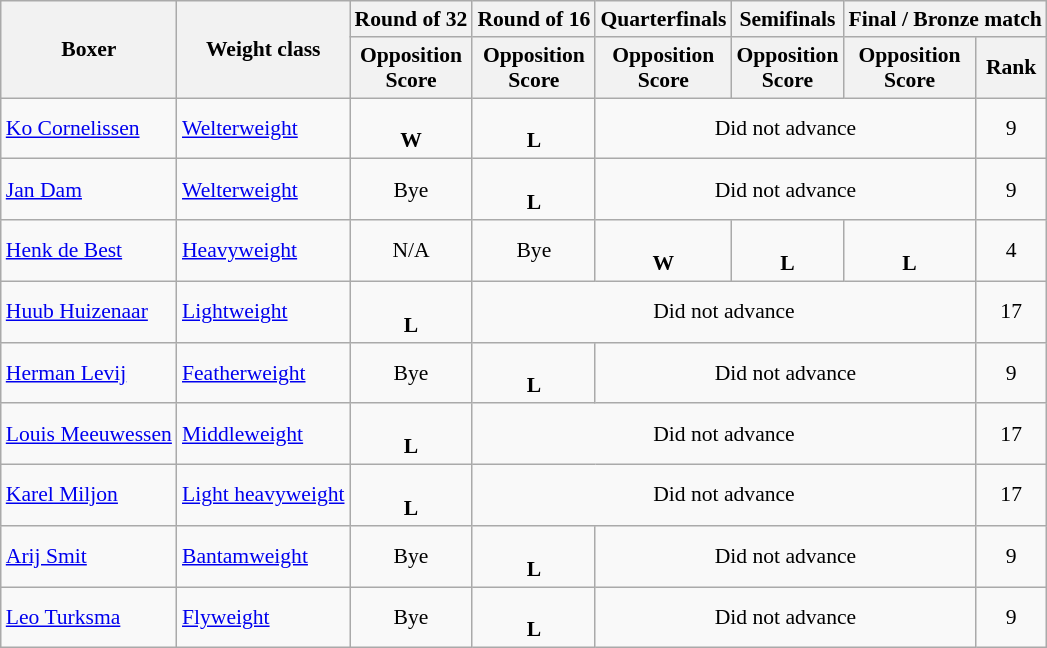<table class=wikitable style="font-size:90%">
<tr>
<th rowspan="2">Boxer</th>
<th rowspan="2">Weight class</th>
<th>Round of 32</th>
<th>Round of 16</th>
<th>Quarterfinals</th>
<th>Semifinals</th>
<th colspan="2">Final / Bronze match</th>
</tr>
<tr>
<th>Opposition<br>Score</th>
<th>Opposition<br>Score</th>
<th>Opposition<br>Score</th>
<th>Opposition<br>Score</th>
<th>Opposition<br>Score</th>
<th>Rank</th>
</tr>
<tr>
<td><a href='#'>Ko Cornelissen</a></td>
<td><a href='#'>Welterweight</a></td>
<td align=center> <br> <strong>W</strong></td>
<td align=center> <br> <strong>L</strong></td>
<td align=center colspan=3>Did not advance</td>
<td align=center>9</td>
</tr>
<tr>
<td><a href='#'>Jan Dam</a></td>
<td><a href='#'>Welterweight</a></td>
<td align=center>Bye</td>
<td align=center> <br> <strong>L</strong></td>
<td align=center colspan=3>Did not advance</td>
<td align=center>9</td>
</tr>
<tr>
<td><a href='#'>Henk de Best</a></td>
<td><a href='#'>Heavyweight</a></td>
<td align=center>N/A</td>
<td align=center>Bye</td>
<td align=center> <br> <strong>W</strong></td>
<td align=center> <br> <strong>L</strong></td>
<td align=center> <br> <strong>L</strong></td>
<td align=center>4</td>
</tr>
<tr>
<td><a href='#'>Huub Huizenaar</a></td>
<td><a href='#'>Lightweight</a></td>
<td align=center> <br> <strong>L</strong></td>
<td align=center colspan=4>Did not advance</td>
<td align=center>17</td>
</tr>
<tr>
<td><a href='#'>Herman Levij</a></td>
<td><a href='#'>Featherweight</a></td>
<td align=center>Bye</td>
<td align=center> <br> <strong>L</strong></td>
<td align=center colspan=3>Did not advance</td>
<td align=center>9</td>
</tr>
<tr>
<td><a href='#'>Louis Meeuwessen</a></td>
<td><a href='#'>Middleweight</a></td>
<td align=center> <br> <strong>L</strong></td>
<td align=center colspan=4>Did not advance</td>
<td align=center>17</td>
</tr>
<tr>
<td><a href='#'>Karel Miljon</a></td>
<td><a href='#'>Light heavyweight</a></td>
<td align=center> <br> <strong>L</strong></td>
<td align=center colspan=4>Did not advance</td>
<td align=center>17</td>
</tr>
<tr>
<td><a href='#'>Arij Smit</a></td>
<td><a href='#'>Bantamweight</a></td>
<td align=center>Bye</td>
<td align=center> <br> <strong>L</strong></td>
<td align=center colspan=3>Did not advance</td>
<td align=center>9</td>
</tr>
<tr>
<td><a href='#'>Leo Turksma</a></td>
<td><a href='#'>Flyweight</a></td>
<td align=center>Bye</td>
<td align=center> <br> <strong>L</strong></td>
<td align=center colspan=3>Did not advance</td>
<td align=center>9</td>
</tr>
</table>
